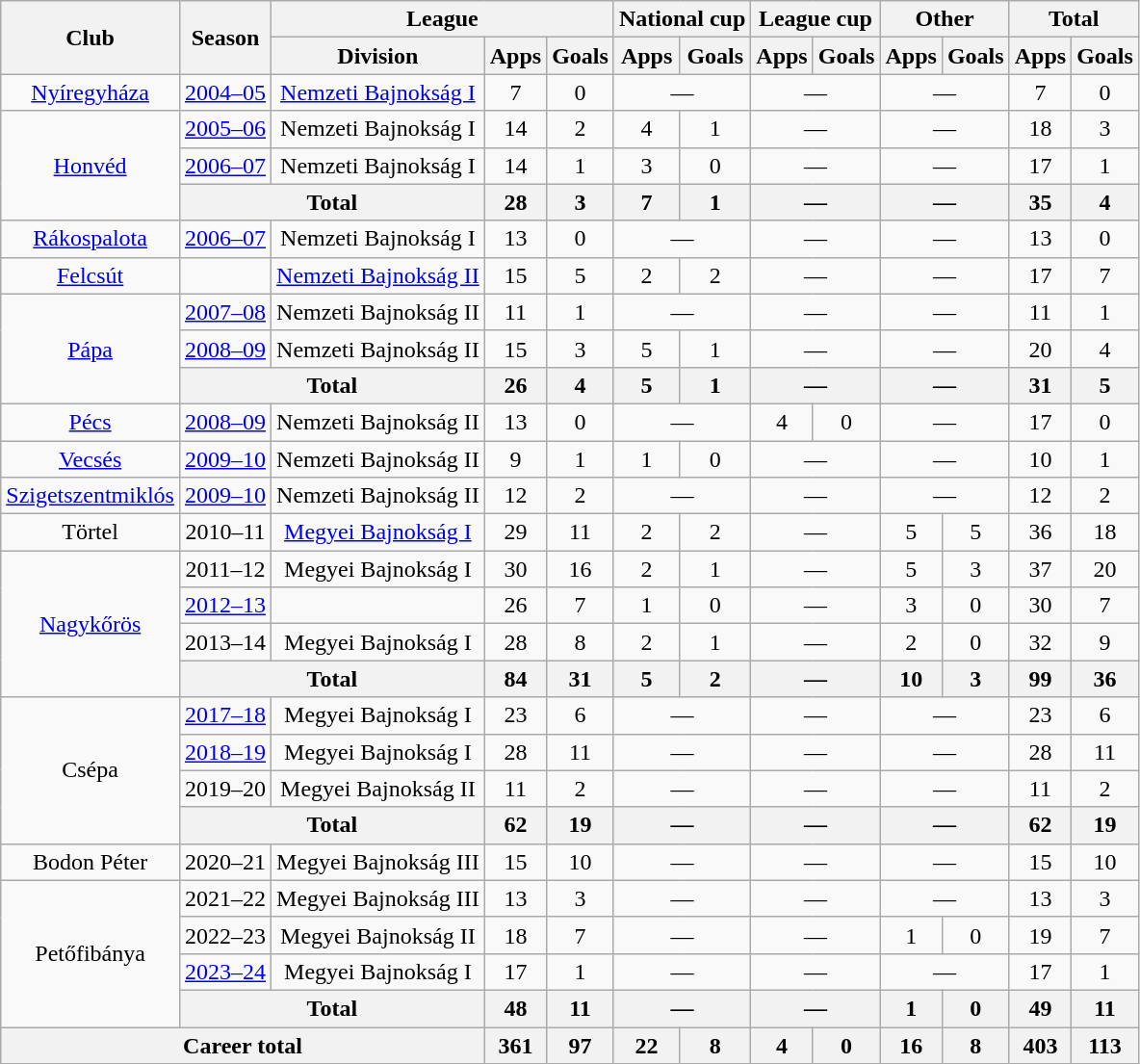<table class="wikitable" style="text-align: center;">
<tr>
<th rowspan="2">Club</th>
<th rowspan="2">Season</th>
<th colspan="3">League</th>
<th colspan="2">National cup</th>
<th colspan="2">League cup</th>
<th colspan="2">Other</th>
<th colspan="2">Total</th>
</tr>
<tr>
<th>Division</th>
<th>Apps</th>
<th>Goals</th>
<th>Apps</th>
<th>Goals</th>
<th>Apps</th>
<th>Goals</th>
<th>Apps</th>
<th>Goals</th>
<th>Apps</th>
<th>Goals</th>
</tr>
<tr>
<td><a href='#'>Nyíregyháza</a></td>
<td><a href='#'>2004–05</a></td>
<td><a href='#'>Nemzeti Bajnokság I</a></td>
<td>7</td>
<td>0</td>
<td colspan="2">—</td>
<td colspan="2">—</td>
<td colspan="2">—</td>
<td>7</td>
<td>0</td>
</tr>
<tr>
<td rowspan="3"><a href='#'>Honvéd</a></td>
<td><a href='#'>2005–06</a></td>
<td>Nemzeti Bajnokság I</td>
<td>14</td>
<td>2</td>
<td>4</td>
<td>1</td>
<td colspan="2">—</td>
<td colspan="2">—</td>
<td>18</td>
<td>3</td>
</tr>
<tr>
<td><a href='#'>2006–07</a></td>
<td>Nemzeti Bajnokság I</td>
<td>14</td>
<td>1</td>
<td>3</td>
<td>0</td>
<td colspan="2">—</td>
<td colspan="2">—</td>
<td>17</td>
<td>1</td>
</tr>
<tr>
<th colspan="2">Total</th>
<th>28</th>
<th>3</th>
<th>7</th>
<th>1</th>
<th colspan="2">—</th>
<th colspan="2">—</th>
<th>35</th>
<th>4</th>
</tr>
<tr>
<td><a href='#'>Rákospalota</a></td>
<td><a href='#'>2006–07</a></td>
<td>Nemzeti Bajnokság I</td>
<td>13</td>
<td>0</td>
<td colspan="2">—</td>
<td colspan="2">—</td>
<td colspan="2">—</td>
<td>13</td>
<td>0</td>
</tr>
<tr>
<td><a href='#'>Felcsút</a></td>
<td></td>
<td><a href='#'>Nemzeti Bajnokság II</a></td>
<td>15</td>
<td>5</td>
<td>2</td>
<td>2</td>
<td colspan="2">—</td>
<td colspan="2">—</td>
<td>17</td>
<td>7</td>
</tr>
<tr>
<td rowspan="3"><a href='#'>Pápa</a></td>
<td><a href='#'>2007–08</a></td>
<td>Nemzeti Bajnokság II</td>
<td>11</td>
<td>1</td>
<td colspan="2">—</td>
<td colspan="2">—</td>
<td colspan="2">—</td>
<td>11</td>
<td>1</td>
</tr>
<tr>
<td><a href='#'>2008–09</a></td>
<td>Nemzeti Bajnokság II</td>
<td>15</td>
<td>3</td>
<td>5</td>
<td>1</td>
<td colspan="2">—</td>
<td colspan="2">—</td>
<td>20</td>
<td>4</td>
</tr>
<tr>
<th colspan="2">Total</th>
<th>26</th>
<th>4</th>
<th>5</th>
<th>1</th>
<th colspan="2">—</th>
<th colspan="2">—</th>
<th>31</th>
<th>5</th>
</tr>
<tr>
<td><a href='#'>Pécs</a></td>
<td><a href='#'>2008–09</a></td>
<td>Nemzeti Bajnokság II</td>
<td>13</td>
<td>0</td>
<td colspan="2">—</td>
<td>4</td>
<td>0</td>
<td colspan="2">—</td>
<td>17</td>
<td>0</td>
</tr>
<tr>
<td><a href='#'>Vecsés</a></td>
<td><a href='#'>2009–10</a></td>
<td>Nemzeti Bajnokság II</td>
<td>9</td>
<td>1</td>
<td>1</td>
<td>0</td>
<td colspan="2">—</td>
<td colspan="2">—</td>
<td>10</td>
<td>1</td>
</tr>
<tr>
<td><a href='#'>Szigetszentmiklós</a></td>
<td><a href='#'>2009–10</a></td>
<td>Nemzeti Bajnokság II</td>
<td>12</td>
<td>2</td>
<td colspan="2">—</td>
<td colspan="2">—</td>
<td colspan="2">—</td>
<td>12</td>
<td>2</td>
</tr>
<tr>
<td>Törtel</td>
<td>2010–11</td>
<td><a href='#'>Megyei Bajnokság I</a></td>
<td>29</td>
<td>11</td>
<td>2</td>
<td>2</td>
<td colspan="2">—</td>
<td>5</td>
<td>5</td>
<td>36</td>
<td>18</td>
</tr>
<tr>
<td rowspan="4"><a href='#'>Nagykőrös</a></td>
<td>2011–12</td>
<td>Megyei Bajnokság I</td>
<td>30</td>
<td>16</td>
<td>2</td>
<td>1</td>
<td colspan="2">—</td>
<td>5</td>
<td>3</td>
<td>37</td>
<td>20</td>
</tr>
<tr>
<td><a href='#'>2012–13</a></td>
<td></td>
<td>26</td>
<td>7</td>
<td>1</td>
<td>0</td>
<td colspan="2">—</td>
<td>3</td>
<td>0</td>
<td>30</td>
<td>7</td>
</tr>
<tr>
<td>2013–14</td>
<td>Megyei Bajnokság I</td>
<td>28</td>
<td>8</td>
<td>2</td>
<td>1</td>
<td colspan="2">—</td>
<td>2</td>
<td>0</td>
<td>32</td>
<td>9</td>
</tr>
<tr>
<th colspan="2">Total</th>
<th>84</th>
<th>31</th>
<th>5</th>
<th>2</th>
<th colspan="2">—</th>
<th>10</th>
<th>3</th>
<th>99</th>
<th>36</th>
</tr>
<tr>
<td rowspan="4">Csépa</td>
<td><a href='#'>2017–18</a></td>
<td>Megyei Bajnokság I</td>
<td>23</td>
<td>6</td>
<td colspan="2">—</td>
<td colspan="2">—</td>
<td colspan="2">—</td>
<td>23</td>
<td>6</td>
</tr>
<tr>
<td><a href='#'>2018–19</a></td>
<td>Megyei Bajnokság I</td>
<td>28</td>
<td>11</td>
<td colspan="2">—</td>
<td colspan="2">—</td>
<td colspan="2">—</td>
<td>28</td>
<td>11</td>
</tr>
<tr>
<td>2019–20</td>
<td>Megyei Bajnokság II</td>
<td>11</td>
<td>2</td>
<td colspan="2">—</td>
<td colspan="2">—</td>
<td colspan="2">—</td>
<td>11</td>
<td>2</td>
</tr>
<tr>
<th colspan="2">Total</th>
<th>62</th>
<th>19</th>
<th colspan="2">—</th>
<th colspan="2">—</th>
<th colspan="2">—</th>
<th>62</th>
<th>19</th>
</tr>
<tr>
<td>Bodon Péter</td>
<td>2020–21</td>
<td>Megyei Bajnokság III</td>
<td>15</td>
<td>10</td>
<td colspan="2">—</td>
<td colspan="2">—</td>
<td colspan="2">—</td>
<td>15</td>
<td>10</td>
</tr>
<tr>
<td rowspan="4">Petőfibánya</td>
<td>2021–22</td>
<td>Megyei Bajnokság III</td>
<td>13</td>
<td>3</td>
<td colspan="2">—</td>
<td colspan="2">—</td>
<td colspan="2">—</td>
<td>13</td>
<td>3</td>
</tr>
<tr>
<td>2022–23</td>
<td>Megyei Bajnokság II</td>
<td>18</td>
<td>7</td>
<td colspan="2">—</td>
<td colspan="2">—</td>
<td>1</td>
<td>0</td>
<td>19</td>
<td>7</td>
</tr>
<tr>
<td><a href='#'>2023–24</a></td>
<td>Megyei Bajnokság I</td>
<td>17</td>
<td>1</td>
<td colspan="2">—</td>
<td colspan="2">—</td>
<td colspan="2">—</td>
<td>17</td>
<td>1</td>
</tr>
<tr>
<th colspan="2">Total</th>
<th>48</th>
<th>11</th>
<th colspan="2">—</th>
<th colspan="2">—</th>
<th>1</th>
<th>0</th>
<th>49</th>
<th>11</th>
</tr>
<tr>
<th colspan="3">Career total</th>
<th>361</th>
<th>97</th>
<th>22</th>
<th>8</th>
<th>4</th>
<th>0</th>
<th>16</th>
<th>8</th>
<th>403</th>
<th>113</th>
</tr>
</table>
